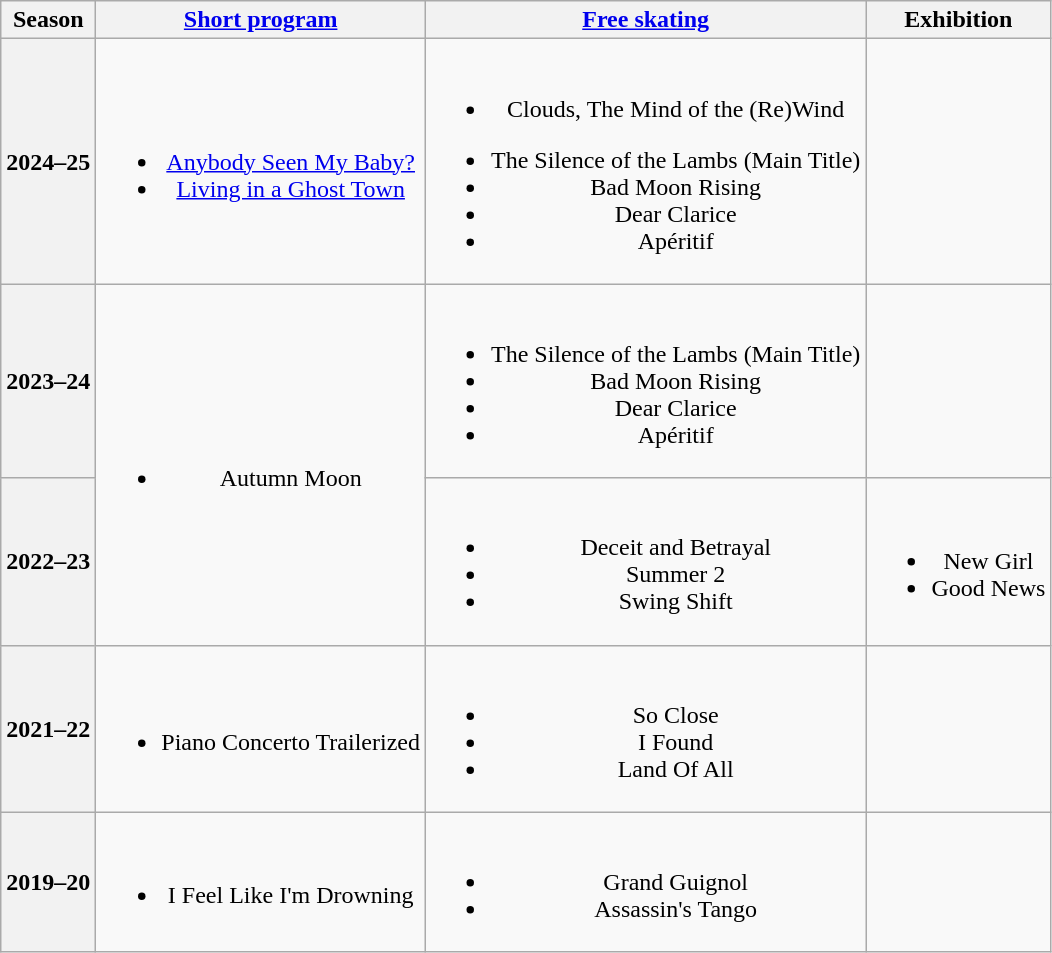<table class=wikitable style=text-align:center>
<tr>
<th>Season</th>
<th><a href='#'>Short program</a></th>
<th><a href='#'>Free skating</a></th>
<th>Exhibition</th>
</tr>
<tr>
<th>2024–25 <br> </th>
<td><br><ul><li><a href='#'>Anybody Seen My Baby?</a></li><li><a href='#'>Living in a Ghost Town</a> <br> </li></ul></td>
<td><br><ul><li>Clouds, The Mind of the (Re)Wind <br> </li></ul><ul><li>The Silence of the Lambs (Main Title)  <br></li><li>Bad Moon Rising <br></li><li>Dear Clarice <br></li><li>Apéritif <br> </li></ul></td>
<td></td>
</tr>
<tr>
<th>2023–24 <br> </th>
<td rowspan=2><br><ul><li>Autumn Moon <br></li></ul></td>
<td><br><ul><li>The Silence of the Lambs (Main Title)  <br></li><li>Bad Moon Rising <br></li><li>Dear Clarice <br></li><li>Apéritif <br> </li></ul></td>
<td></td>
</tr>
<tr>
<th>2022–23 <br> </th>
<td><br><ul><li>Deceit and Betrayal <br></li><li>Summer 2 <br></li><li>Swing Shift <br></li></ul></td>
<td><br><ul><li>New Girl <br></li><li>Good News <br></li></ul></td>
</tr>
<tr>
<th>2021–22 <br> </th>
<td><br><ul><li>Piano Concerto Trailerized <br></li></ul></td>
<td><br><ul><li>So Close <br></li><li>I Found <br></li><li>Land Of All <br></li></ul></td>
<td></td>
</tr>
<tr>
<th>2019–20 <br> </th>
<td><br><ul><li>I Feel Like I'm Drowning <br></li></ul></td>
<td><br><ul><li>Grand Guignol <br></li><li>Assassin's Tango <br></li></ul></td>
<td></td>
</tr>
</table>
